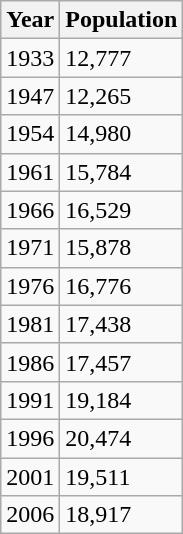<table class="wikitable">
<tr>
<th>Year</th>
<th>Population</th>
</tr>
<tr>
<td>1933</td>
<td>12,777</td>
</tr>
<tr>
<td>1947</td>
<td>12,265</td>
</tr>
<tr>
<td>1954</td>
<td>14,980</td>
</tr>
<tr>
<td>1961</td>
<td>15,784</td>
</tr>
<tr>
<td>1966</td>
<td>16,529</td>
</tr>
<tr>
<td>1971</td>
<td>15,878</td>
</tr>
<tr>
<td>1976</td>
<td>16,776</td>
</tr>
<tr>
<td>1981</td>
<td>17,438</td>
</tr>
<tr>
<td>1986</td>
<td>17,457</td>
</tr>
<tr>
<td>1991</td>
<td>19,184</td>
</tr>
<tr>
<td>1996</td>
<td>20,474</td>
</tr>
<tr>
<td>2001</td>
<td>19,511</td>
</tr>
<tr>
<td>2006</td>
<td>18,917</td>
</tr>
</table>
